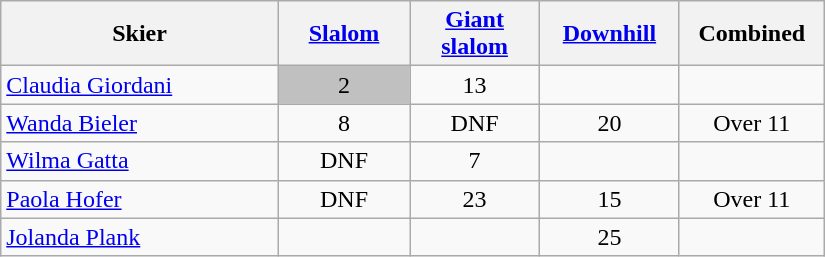<table class="wikitable" width=550px style="font-size:100%; text-align:center;">
<tr>
<th width=250px>Skier</th>
<th width=100px><a href='#'>Slalom</a></th>
<th width=100px><a href='#'>Giant slalom</a></th>
<th width=100px><a href='#'>Downhill</a></th>
<th width=100px>Combined</th>
</tr>
<tr>
<td align=left><a href='#'>Claudia Giordani</a></td>
<td bgcolor=silver>2</td>
<td>13</td>
<td></td>
<td></td>
</tr>
<tr>
<td align=left><a href='#'>Wanda Bieler</a></td>
<td>8</td>
<td>DNF</td>
<td>20</td>
<td>Over 11</td>
</tr>
<tr>
<td align=left><a href='#'>Wilma Gatta</a></td>
<td>DNF</td>
<td>7</td>
<td></td>
<td></td>
</tr>
<tr>
<td align=left><a href='#'>Paola Hofer</a></td>
<td>DNF</td>
<td>23</td>
<td>15</td>
<td>Over 11</td>
</tr>
<tr>
<td align=left><a href='#'>Jolanda Plank</a></td>
<td></td>
<td></td>
<td>25</td>
<td></td>
</tr>
</table>
